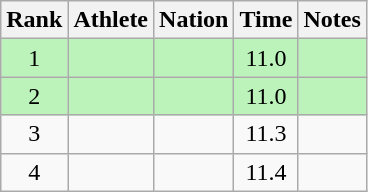<table class="wikitable sortable">
<tr>
<th>Rank</th>
<th>Athlete</th>
<th>Nation</th>
<th>Time</th>
<th>Notes</th>
</tr>
<tr style="background:#bbf3bb;">
<td align=center>1</td>
<td></td>
<td></td>
<td align=center>11.0</td>
<td align=center></td>
</tr>
<tr style="background:#bbf3bb;">
<td align=center>2</td>
<td></td>
<td></td>
<td align=center>11.0</td>
<td align=center></td>
</tr>
<tr>
<td align=center>3</td>
<td></td>
<td></td>
<td align=center>11.3</td>
<td></td>
</tr>
<tr>
<td align=center>4</td>
<td></td>
<td></td>
<td align=center>11.4</td>
<td></td>
</tr>
</table>
